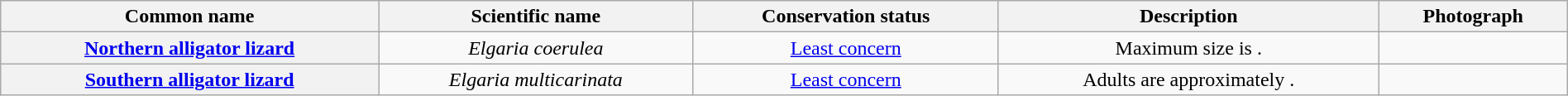<table class="wikitable sortable" style="width:100%; text-align:center; font-size:100%">
<tr>
<th scope="col">Common name</th>
<th scope="col">Scientific name</th>
<th scope="col">Conservation status</th>
<th scope="col" class="unsortable">Description</th>
<th scope="col" class="unsortable">Photograph</th>
</tr>
<tr>
<th scope="row"><a href='#'>Northern alligator lizard</a></th>
<td><em>Elgaria coerulea</em></td>
<td><a href='#'>Least concern</a></td>
<td>Maximum size is .</td>
<td></td>
</tr>
<tr>
<th scope="row"><a href='#'>Southern alligator lizard</a></th>
<td><em>Elgaria multicarinata</em></td>
<td><a href='#'>Least concern</a></td>
<td>Adults are approximately .</td>
<td></td>
</tr>
</table>
